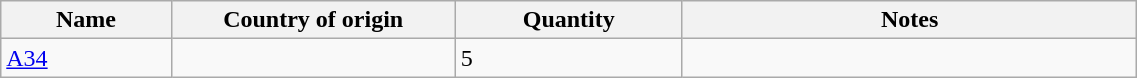<table class=wikitable border="0" width="60%">
<tr>
<th width="15%">Name</th>
<th width="25%">Country of origin</th>
<th width="20%">Quantity</th>
<th>Notes</th>
</tr>
<tr>
<td><a href='#'>A34</a></td>
<td></td>
<td>5</td>
<td></td>
</tr>
</table>
